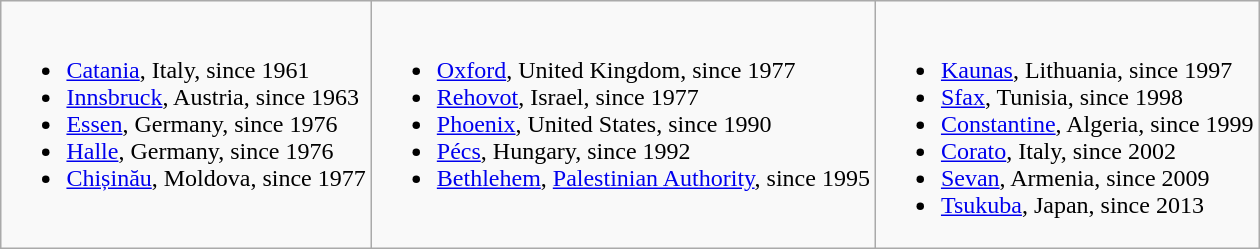<table class="wikitable" style="margin:1em auto;">
<tr valign="top">
<td><br><ul><li> <a href='#'>Catania</a>, Italy, since 1961</li><li> <a href='#'>Innsbruck</a>, Austria, since 1963</li><li> <a href='#'>Essen</a>, Germany, since 1976</li><li> <a href='#'>Halle</a>, Germany, since 1976</li><li> <a href='#'>Chișinău</a>, Moldova, since 1977</li></ul></td>
<td><br><ul><li> <a href='#'>Oxford</a>, United Kingdom, since 1977</li><li> <a href='#'>Rehovot</a>, Israel, since 1977</li><li> <a href='#'>Phoenix</a>, United States, since 1990</li><li> <a href='#'>Pécs</a>, Hungary, since 1992</li><li> <a href='#'>Bethlehem</a>, <a href='#'>Palestinian Authority</a>, since 1995</li></ul></td>
<td><br><ul><li> <a href='#'>Kaunas</a>, Lithuania, since 1997</li><li> <a href='#'>Sfax</a>, Tunisia, since 1998</li><li> <a href='#'>Constantine</a>, Algeria, since 1999</li><li> <a href='#'>Corato</a>, Italy, since 2002</li><li> <a href='#'>Sevan</a>, Armenia, since 2009</li><li> <a href='#'>Tsukuba</a>, Japan, since 2013</li></ul></td>
</tr>
</table>
